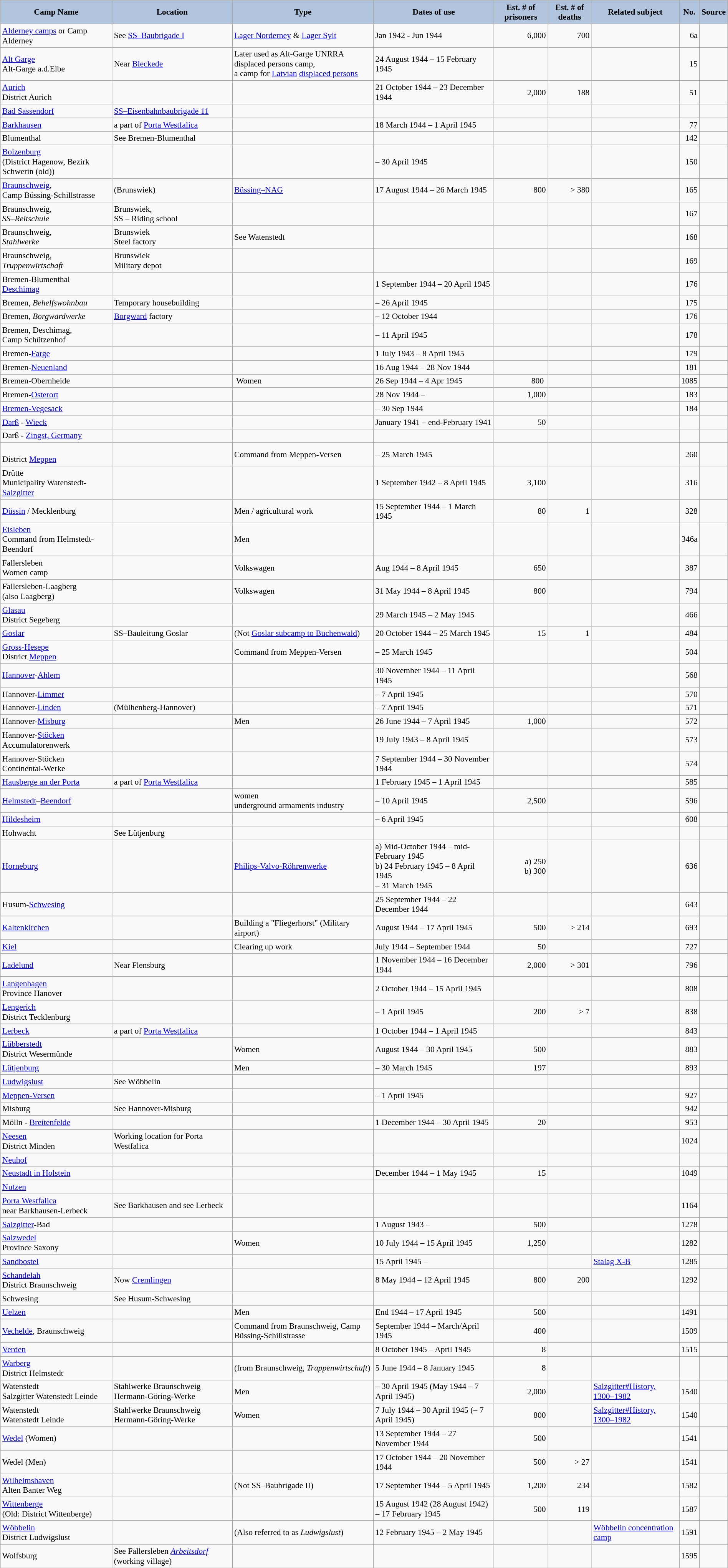<table class="wikitable" width="100%" style="font-size: 90%;">
<tr>
<th style="text-align:center;background:#B0C4DE">Camp Name</th>
<th style="text-align:center;background:#B0C4DE">Location</th>
<th style="text-align:center;background:#B0C4DE">Type</th>
<th style="text-align:center;background:#B0C4DE">Dates of use</th>
<th style="text-align:center;background:#B0C4DE">Est. # of prisoners</th>
<th style="text-align:center;background:#B0C4DE">Est. # of deaths</th>
<th style="text-align:center;background:#B0C4DE">Related subject</th>
<th style="text-align:center;background:#B0C4DE">No.</th>
<th style="text-align:center;background:#B0C4DE">Source</th>
</tr>
<tr>
<td><a href='#'>Alderney camps</a> or Camp Alderney</td>
<td>See <a href='#'>SS–Baubrigade I</a></td>
<td><a href='#'>Lager Norderney</a> & <a href='#'>Lager Sylt</a></td>
<td>Jan 1942 - Jun 1944</td>
<td style="text-align:right;">6,000</td>
<td style="text-align:right;">700</td>
<td></td>
<td style="text-align:right;">6a</td>
<td></td>
</tr>
<tr>
<td><a href='#'>Alt Garge</a><br>Alt-Garge a.d.Elbe</td>
<td>Near <a href='#'>Bleckede</a></td>
<td>Later used as Alt-Garge UNRRA displaced persons camp,<br>a camp for <a href='#'>Latvian</a> <a href='#'>displaced persons</a></td>
<td>24 August 1944 – 15 February 1945</td>
<td style="text-align:right;"></td>
<td style="text-align:right;"></td>
<td></td>
<td style="text-align:right;">15</td>
<td></td>
</tr>
<tr>
<td><a href='#'>Aurich</a><br>District Aurich</td>
<td></td>
<td></td>
<td>21 October 1944 – 23 December 1944</td>
<td style="text-align:right;">2,000</td>
<td style="text-align:right;">188</td>
<td></td>
<td style="text-align:right;">51</td>
<td></td>
</tr>
<tr>
<td><a href='#'>Bad Sassendorf</a></td>
<td><a href='#'>SS–Eisenbahnbaubrigade 11</a></td>
<td></td>
<td></td>
<td style="text-align:right;"></td>
<td style="text-align:right;"></td>
<td></td>
<td></td>
<td></td>
</tr>
<tr>
<td><a href='#'>Barkhausen</a></td>
<td>a part of <a href='#'>Porta Westfalica</a></td>
<td></td>
<td>18 March 1944 – 1 April 1945</td>
<td style="text-align:right;"></td>
<td style="text-align:right;"></td>
<td></td>
<td style="text-align:right;">77</td>
<td></td>
</tr>
<tr>
<td>Blumenthal</td>
<td>See Bremen-Blumenthal</td>
<td></td>
<td></td>
<td style="text-align:right;"></td>
<td style="text-align:right;"></td>
<td></td>
<td style="text-align:right;">142</td>
<td></td>
</tr>
<tr>
<td><a href='#'>Boizenburg</a><br>(District Hagenow, Bezirk Schwerin (old))</td>
<td></td>
<td></td>
<td>– 30 April 1945</td>
<td style="text-align:right;"></td>
<td style="text-align:right;"></td>
<td></td>
<td style="text-align:right;">150</td>
<td></td>
</tr>
<tr>
<td><a href='#'>Braunschweig</a>,<br>Camp Büssing-Schillstrasse</td>
<td>(Brunswiek)</td>
<td><a href='#'>Büssing–NAG</a></td>
<td>17 August 1944 – 26 March 1945</td>
<td style="text-align:right;">800</td>
<td style="text-align:right;">> 380</td>
<td></td>
<td style="text-align:right;">165</td>
<td></td>
</tr>
<tr>
<td>Braunschweig,<br><em>SS–Reitschule</em></td>
<td>Brunswiek,<br>SS – Riding school</td>
<td></td>
<td></td>
<td style="text-align:right;"></td>
<td style="text-align:right;"></td>
<td></td>
<td style="text-align:right;">167</td>
<td></td>
</tr>
<tr>
<td>Braunschweig,<br><em>Stahlwerke</em></td>
<td>Brunswiek<br>Steel factory</td>
<td>See Watenstedt</td>
<td></td>
<td style="text-align:right;"></td>
<td style="text-align:right;"></td>
<td></td>
<td style="text-align:right;">168</td>
<td></td>
</tr>
<tr>
<td>Braunschweig,<br><em>Truppenwirtschaft</em></td>
<td>Brunswiek<br>Military depot</td>
<td></td>
<td></td>
<td style="text-align:right;"></td>
<td style="text-align:right;"></td>
<td></td>
<td style="text-align:right;">169</td>
<td></td>
</tr>
<tr>
<td>Bremen-Blumenthal<br><a href='#'>Deschimag</a></td>
<td></td>
<td></td>
<td>1 September 1944 – 20 April 1945</td>
<td style="text-align:right;"></td>
<td style="text-align:right;"></td>
<td></td>
<td style="text-align:right;">176</td>
<td></td>
</tr>
<tr>
<td>Bremen, <em>Behelfswohnbau</em></td>
<td>Temporary housebuilding</td>
<td></td>
<td>– 26 April 1945</td>
<td style="text-align:right;"></td>
<td style="text-align:right;"></td>
<td></td>
<td style="text-align:right;">175</td>
<td></td>
</tr>
<tr>
<td>Bremen, <em>Borgwardwerke</em></td>
<td><a href='#'>Borgward</a> factory</td>
<td></td>
<td>– 12 October 1944</td>
<td style="text-align:right;"></td>
<td style="text-align:right;"></td>
<td></td>
<td style="text-align:right;">176</td>
<td></td>
</tr>
<tr>
<td>Bremen, Deschimag,<br>Camp Schützenhof</td>
<td></td>
<td></td>
<td>– 11 April 1945</td>
<td style="text-align:right;"></td>
<td style="text-align:right;"></td>
<td></td>
<td style="text-align:right;">178</td>
<td></td>
</tr>
<tr>
<td>Bremen-<a href='#'>Farge</a></td>
<td></td>
<td></td>
<td>1 July 1943 – 8 April 1945</td>
<td style="text-align:right;"></td>
<td style="text-align:right;"></td>
<td></td>
<td style="text-align:right;">179</td>
<td> </td>
</tr>
<tr>
<td>Bremen-<a href='#'>Neuenland</a></td>
<td></td>
<td></td>
<td>16 Aug 1944 – 28 Nov 1944</td>
<td style="text-align:right;"></td>
<td style="text-align:right;"></td>
<td></td>
<td style="text-align:right;">181</td>
<td></td>
</tr>
<tr>
<td>Bremen-Obernheide</td>
<td></td>
<td> Women</td>
<td>26 Sep 1944 – 4 Apr 1945</td>
<td style="text-align:right;">800 </td>
<td style="text-align:right;"></td>
<td style="text-align:right;"></td>
<td style="text-align:right;">1085</td>
<td></td>
</tr>
<tr>
<td>Bremen-<a href='#'>Osterort</a></td>
<td></td>
<td></td>
<td>28 Nov 1944 –</td>
<td style="text-align:right;">1,000</td>
<td style="text-align:right;"></td>
<td></td>
<td style="text-align:right;">183</td>
<td></td>
</tr>
<tr>
<td><a href='#'>Bremen-Vegesack</a></td>
<td></td>
<td></td>
<td>– 30 Sep 1944</td>
<td style="text-align:right;"></td>
<td style="text-align:right;"></td>
<td></td>
<td style="text-align:right;">184</td>
<td></td>
</tr>
<tr>
<td><a href='#'>Darß</a> - <a href='#'>Wieck</a></td>
<td></td>
<td></td>
<td>January 1941 – end-February 1941</td>
<td style="text-align:right;">50</td>
<td style="text-align:right;"></td>
<td></td>
<td></td>
<td></td>
</tr>
<tr>
<td>Darß - <a href='#'>Zingst, Germany</a></td>
<td></td>
<td></td>
<td></td>
<td style="text-align:right;"></td>
<td style="text-align:right;"></td>
<td></td>
<td></td>
<td></td>
</tr>
<tr>
<td><br>District <a href='#'>Meppen</a></td>
<td></td>
<td>Command from Meppen-Versen</td>
<td>– 25 March 1945</td>
<td style="text-align:right;"></td>
<td style="text-align:right;"></td>
<td></td>
<td style="text-align:right;">260</td>
<td></td>
</tr>
<tr>
<td>Drütte<br> Municipality Watenstedt-<a href='#'>Salzgitter</a></td>
<td></td>
<td></td>
<td>1 September 1942 – 8 April 1945</td>
<td style="text-align:right;">3,100</td>
<td style="text-align:right;"></td>
<td></td>
<td style="text-align:right;">316</td>
<td></td>
</tr>
<tr>
<td><a href='#'>Düssin</a> / Mecklenburg</td>
<td></td>
<td>Men / agricultural work</td>
<td>15 September 1944 – 1 March 1945</td>
<td style="text-align:right;">80</td>
<td style="text-align:right;">1</td>
<td></td>
<td style="text-align:right;">328</td>
<td></td>
</tr>
<tr>
<td><a href='#'>Eisleben</a><br>Command from Helmstedt-Beendorf</td>
<td></td>
<td>Men</td>
<td></td>
<td style="text-align:right;"></td>
<td style="text-align:right;"></td>
<td></td>
<td style="text-align:right;">346a</td>
<td></td>
</tr>
<tr>
<td>Fallersleben<br> Women camp</td>
<td></td>
<td>Volkswagen</td>
<td>Aug 1944 – 8 April 1945</td>
<td style="text-align:right;">650</td>
<td style="text-align:right;"></td>
<td></td>
<td style="text-align:right;">387</td>
<td></td>
</tr>
<tr>
<td>Fallersleben-Laagberg<br>(also Laagberg)</td>
<td></td>
<td>Volkswagen</td>
<td>31 May 1944 – 8 April 1945</td>
<td style="text-align:right;">800</td>
<td style="text-align:right;"></td>
<td></td>
<td style="text-align:right;">794</td>
<td></td>
</tr>
<tr>
<td><a href='#'>Glasau</a><br>District Segeberg</td>
<td></td>
<td></td>
<td>29 March 1945 – 2 May 1945</td>
<td style="text-align:right;"></td>
<td style="text-align:right;"></td>
<td></td>
<td style="text-align:right;">466</td>
<td></td>
</tr>
<tr>
<td><a href='#'>Goslar</a></td>
<td>SS–Bauleitung Goslar</td>
<td>(Not <a href='#'>Goslar subcamp to Buchenwald</a>)</td>
<td>20 October 1944 – 25 March 1945</td>
<td style="text-align:right;">15</td>
<td style="text-align:right;">1</td>
<td></td>
<td style="text-align:right;">484</td>
<td></td>
</tr>
<tr>
<td><a href='#'>Gross-Hesepe</a><br>District <a href='#'>Meppen</a></td>
<td></td>
<td>Command from Meppen-Versen</td>
<td>– 25 March 1945</td>
<td style="text-align:right;"></td>
<td style="text-align:right;"></td>
<td></td>
<td style="text-align:right;">504</td>
<td></td>
</tr>
<tr>
<td><a href='#'>Hannover</a>-<a href='#'>Ahlem</a></td>
<td></td>
<td></td>
<td>30 November 1944 – 11 April 1945</td>
<td style="text-align:right;"></td>
<td style="text-align:right;"></td>
<td></td>
<td style="text-align:right;">568</td>
<td></td>
</tr>
<tr>
<td>Hannover-<a href='#'>Limmer</a></td>
<td></td>
<td></td>
<td>– 7 April 1945</td>
<td style="text-align:right;"></td>
<td style="text-align:right;"></td>
<td></td>
<td style="text-align:right;">570</td>
<td></td>
</tr>
<tr>
<td>Hannover-<a href='#'>Linden</a></td>
<td>(Mülhenberg-Hannover)</td>
<td></td>
<td>– 7 April 1945</td>
<td style="text-align:right;"></td>
<td style="text-align:right;"></td>
<td></td>
<td style="text-align:right;">571</td>
<td></td>
</tr>
<tr>
<td>Hannover-<a href='#'>Misburg</a></td>
<td></td>
<td>Men</td>
<td>26 June 1944 – 7 April 1945</td>
<td style="text-align:right;">1,000</td>
<td style="text-align:right;"></td>
<td></td>
<td style="text-align:right;">572</td>
<td></td>
</tr>
<tr>
<td>Hannover-<a href='#'>Stöcken</a><br>Accumulatorenwerk</td>
<td></td>
<td></td>
<td>19 July 1943 – 8 April 1945</td>
<td style="text-align:right;"></td>
<td style="text-align:right;"></td>
<td></td>
<td style="text-align:right;">573</td>
<td></td>
</tr>
<tr>
<td>Hannover-Stöcken<br>Continental-Werke</td>
<td></td>
<td></td>
<td>7 September 1944 – 30 November 1944</td>
<td style="text-align:right;"></td>
<td style="text-align:right;"></td>
<td></td>
<td style="text-align:right;">574</td>
<td></td>
</tr>
<tr>
<td><a href='#'>Hausberge an der Porta</a></td>
<td>a part of <a href='#'>Porta Westfalica</a></td>
<td></td>
<td>1 February 1945 – 1 April 1945</td>
<td style="text-align:right;"></td>
<td style="text-align:right;"></td>
<td></td>
<td style="text-align:right;">585</td>
<td></td>
</tr>
<tr>
<td><a href='#'>Helmstedt</a>–<a href='#'>Beendorf</a></td>
<td></td>
<td>women<br>underground armaments industry</td>
<td>– 10 April 1945</td>
<td style="text-align:right;">2,500</td>
<td style="text-align:right;"></td>
<td></td>
<td style="text-align:right;">596</td>
<td></td>
</tr>
<tr>
<td><a href='#'>Hildesheim</a></td>
<td></td>
<td></td>
<td>– 6 April 1945</td>
<td style="text-align:right;"></td>
<td style="text-align:right;"></td>
<td></td>
<td style="text-align:right;">608</td>
<td></td>
</tr>
<tr>
<td>Hohwacht</td>
<td>See Lütjenburg</td>
<td></td>
<td></td>
<td style="text-align:right;"></td>
<td style="text-align:right;"></td>
<td></td>
<td></td>
<td></td>
</tr>
<tr>
<td><a href='#'>Horneburg</a></td>
<td></td>
<td><a href='#'>Philips-Valvo-Röhrenwerke</a></td>
<td>a) Mid-October 1944 – mid-February 1945<br>b) 24 February 1945 – 8 April 1945<br> – 31 March 1945</td>
<td style="text-align:right;">a) 250<br> b) 300</td>
<td style="text-align:right;"></td>
<td></td>
<td style="text-align:right;">636</td>
<td></td>
</tr>
<tr>
<td>Husum-<a href='#'>Schwesing</a></td>
<td></td>
<td></td>
<td>25 September 1944 – 22 December 1944</td>
<td style="text-align:right;"></td>
<td style="text-align:right;"></td>
<td></td>
<td style="text-align:right;">643</td>
<td></td>
</tr>
<tr>
<td><a href='#'>Kaltenkirchen</a></td>
<td></td>
<td>Building a "Fliegerhorst" (Military airport)</td>
<td>August 1944 – 17 April 1945</td>
<td style="text-align:right;">500</td>
<td style="text-align:right;">> 214</td>
<td></td>
<td style="text-align:right;">693</td>
<td></td>
</tr>
<tr>
<td><a href='#'>Kiel</a></td>
<td></td>
<td>Clearing up work</td>
<td>July 1944 – September 1944</td>
<td style="text-align:right;">50</td>
<td style="text-align:right;"></td>
<td></td>
<td style="text-align:right;">727</td>
<td></td>
</tr>
<tr>
<td><a href='#'>Ladelund</a></td>
<td>Near Flensburg</td>
<td></td>
<td>1 November 1944 – 16 December 1944</td>
<td style="text-align:right;">2,000</td>
<td style="text-align:right;">> 301</td>
<td></td>
<td style="text-align:right;">796</td>
<td></td>
</tr>
<tr>
<td><a href='#'>Langenhagen</a><br>Province Hanover</td>
<td></td>
<td></td>
<td>2 October 1944 – 15 April 1945</td>
<td style="text-align:right;"></td>
<td style="text-align:right;"></td>
<td></td>
<td style="text-align:right;">808</td>
<td></td>
</tr>
<tr>
<td><a href='#'>Lengerich</a><br>District Tecklenburg</td>
<td></td>
<td></td>
<td>– 1 April 1945</td>
<td style="text-align:right;">200</td>
<td style="text-align:right;">> 7</td>
<td></td>
<td style="text-align:right;">838</td>
<td></td>
</tr>
<tr>
<td><a href='#'>Lerbeck</a></td>
<td>a part of <a href='#'>Porta Westfalica</a></td>
<td></td>
<td>1 October 1944 – 1 April 1945</td>
<td style="text-align:right;"></td>
<td style="text-align:right;"></td>
<td></td>
<td style="text-align:right;">843</td>
<td></td>
</tr>
<tr>
<td><a href='#'>Lübberstedt</a><br>District Wesermünde</td>
<td></td>
<td>Women</td>
<td>August 1944 – 30 April 1945</td>
<td style="text-align:right;">500</td>
<td style="text-align:right;"></td>
<td></td>
<td style="text-align:right;">883</td>
<td></td>
</tr>
<tr>
<td><a href='#'>Lütjenburg</a></td>
<td></td>
<td>Men</td>
<td>– 30 March 1945</td>
<td style="text-align:right;">197</td>
<td style="text-align:right;"></td>
<td></td>
<td style="text-align:right;">893</td>
<td></td>
</tr>
<tr>
<td><a href='#'>Ludwigslust</a></td>
<td>See Wöbbelin</td>
<td></td>
<td></td>
<td style="text-align:right;"></td>
<td style="text-align:right;"></td>
<td></td>
<td></td>
<td></td>
</tr>
<tr>
<td><a href='#'>Meppen-Versen</a></td>
<td></td>
<td></td>
<td>– 1 April 1945</td>
<td style="text-align:right;"></td>
<td style="text-align:right;"></td>
<td></td>
<td style="text-align:right;">927</td>
<td></td>
</tr>
<tr>
<td>Misburg</td>
<td>See Hannover-Misburg</td>
<td></td>
<td></td>
<td style="text-align:right;"></td>
<td style="text-align:right;"></td>
<td></td>
<td style="text-align:right;">942</td>
<td></td>
</tr>
<tr>
<td>Mölln - <a href='#'>Breitenfelde</a></td>
<td></td>
<td></td>
<td>1 December 1944 – 30 April 1945</td>
<td style="text-align:right;">20</td>
<td style="text-align:right;"></td>
<td></td>
<td style="text-align:right;">953</td>
<td></td>
</tr>
<tr>
<td><a href='#'>Neesen</a><br>District Minden</td>
<td>Working location for Porta Westfalica</td>
<td></td>
<td></td>
<td style="text-align:right;"></td>
<td style="text-align:right;"></td>
<td></td>
<td style="text-align:right;">1024</td>
<td></td>
</tr>
<tr>
<td><a href='#'>Neuhof</a></td>
<td></td>
<td></td>
<td></td>
<td style="text-align:right;"></td>
<td style="text-align:right;"></td>
<td></td>
<td></td>
<td></td>
</tr>
<tr>
<td><a href='#'>Neustadt in Holstein</a></td>
<td></td>
<td></td>
<td>December 1944 – 1 May 1945</td>
<td style="text-align:right;">15</td>
<td style="text-align:right;"></td>
<td></td>
<td style="text-align:right;">1049</td>
<td></td>
</tr>
<tr>
<td><a href='#'>Nutzen</a></td>
<td></td>
<td></td>
<td></td>
<td style="text-align:right;"></td>
<td style="text-align:right;"></td>
<td></td>
<td></td>
<td></td>
</tr>
<tr>
<td><a href='#'>Porta Westfalica</a><br>near Barkhausen-Lerbeck</td>
<td>See Barkhausen and see Lerbeck</td>
<td></td>
<td></td>
<td style="text-align:right;"></td>
<td style="text-align:right;"></td>
<td></td>
<td style="text-align:right;">1164</td>
<td></td>
</tr>
<tr>
<td><a href='#'>Salzgitter</a>-Bad</td>
<td></td>
<td></td>
<td>1 August 1943 –</td>
<td style="text-align:right;">500</td>
<td style="text-align:right;"></td>
<td></td>
<td style="text-align:right;">1278</td>
<td></td>
</tr>
<tr>
<td><a href='#'>Salzwedel</a><br>Province Saxony</td>
<td></td>
<td>Women</td>
<td>10 July 1944 – 15 April 1945</td>
<td style="text-align:right;">1,250</td>
<td style="text-align:right;"></td>
<td></td>
<td style="text-align:right;">1282</td>
<td></td>
</tr>
<tr>
<td><a href='#'>Sandbostel</a></td>
<td></td>
<td></td>
<td>15 April 1945 –</td>
<td style="text-align:right;"></td>
<td style="text-align:right;"></td>
<td><a href='#'>Stalag X-B</a></td>
<td style="text-align:right;">1285</td>
<td></td>
</tr>
<tr>
<td><a href='#'>Schandelah</a><br>District Braunschweig</td>
<td>Now <a href='#'>Cremlingen</a></td>
<td></td>
<td>8 May 1944 – 12 April 1945</td>
<td style="text-align:right;">800</td>
<td style="text-align:right;">200</td>
<td></td>
<td style="text-align:right;">1292</td>
<td></td>
</tr>
<tr>
<td>Schwesing</td>
<td>See Husum-Schwesing</td>
<td></td>
<td></td>
<td style="text-align:right;"></td>
<td style="text-align:right;"></td>
<td></td>
<td></td>
<td></td>
</tr>
<tr>
<td><a href='#'>Uelzen</a></td>
<td></td>
<td>Men</td>
<td>End 1944 – 17 April 1945</td>
<td style="text-align:right;">500</td>
<td style="text-align:right;"></td>
<td></td>
<td style="text-align:right;">1491</td>
<td></td>
</tr>
<tr>
<td><a href='#'>Vechelde</a>, Braunschweig</td>
<td></td>
<td>Command from Braunschweig, Camp Büssing-Schillstrasse</td>
<td>September 1944 – March/April 1945</td>
<td style="text-align:right;">400</td>
<td style="text-align:right;"></td>
<td></td>
<td style="text-align:right;">1509</td>
<td></td>
</tr>
<tr>
<td><a href='#'>Verden</a></td>
<td></td>
<td></td>
<td>8 October 1945 – April 1945</td>
<td style="text-align:right;">8</td>
<td style="text-align:right;"></td>
<td></td>
<td style="text-align:right;">1515</td>
<td></td>
</tr>
<tr>
<td><a href='#'>Warberg</a><br>District Helmstedt</td>
<td></td>
<td>(from Braunschweig, <em>Truppenwirtschaft</em>)</td>
<td>5 June 1944 – 8 January 1945</td>
<td style="text-align:right;">8</td>
<td style="text-align:right;"></td>
<td></td>
<td></td>
<td></td>
</tr>
<tr>
<td>Watenstedt<br>Salzgitter Watenstedt Leinde</td>
<td>Stahlwerke Braunschweig<br>Hermann-Göring-Werke</td>
<td>Men</td>
<td>– 30 April 1945 (May 1944 – 7 April 1945)</td>
<td style="text-align:right;">2,000</td>
<td style="text-align:right;"></td>
<td><a href='#'>Salzgitter#History, 1300–1982</a></td>
<td style="text-align:right;">1540</td>
<td></td>
</tr>
<tr>
<td>Watenstedt<br>Watenstedt Leinde</td>
<td>Stahlwerke Braunschweig<br>Hermann-Göring-Werke</td>
<td>Women</td>
<td>7 July 1944 – 30 April 1945 (– 7 April 1945)</td>
<td style="text-align:right;">800</td>
<td style="text-align:right;"></td>
<td><a href='#'>Salzgitter#History, 1300–1982</a></td>
<td style="text-align:right;">1540</td>
<td></td>
</tr>
<tr>
<td><a href='#'>Wedel</a> (Women)</td>
<td></td>
<td></td>
<td>13 September 1944 – 27 November 1944</td>
<td style="text-align:right;">500</td>
<td style="text-align:right;"></td>
<td></td>
<td style="text-align:right;">1541</td>
<td></td>
</tr>
<tr>
<td>Wedel (Men)</td>
<td></td>
<td></td>
<td>17 October 1944 – 20 November 1944</td>
<td style="text-align:right;">500</td>
<td style="text-align:right;">> 27</td>
<td></td>
<td style="text-align:right;">1541</td>
<td></td>
</tr>
<tr>
<td><a href='#'>Wilhelmshaven</a><br>Alten Banter Weg</td>
<td></td>
<td>(Not SS–Baubrigade II)</td>
<td>17 September 1944 – 5 April 1945</td>
<td style="text-align:right;">1,200</td>
<td style="text-align:right;">234</td>
<td></td>
<td style="text-align:right;">1582</td>
<td></td>
</tr>
<tr>
<td><a href='#'>Wittenberge</a><br>(Old: District Wittenberge)</td>
<td></td>
<td></td>
<td>15 August 1942 (28 August 1942) – 17 February 1945</td>
<td style="text-align:right;">500</td>
<td style="text-align:right;">119</td>
<td></td>
<td style="text-align:right;">1587</td>
<td></td>
</tr>
<tr>
<td><a href='#'>Wöbbelin</a><br>District Ludwigslust</td>
<td></td>
<td>(Also referred to as <em>Ludwigslust</em>)</td>
<td>12 February 1945 – 2 May 1945</td>
<td style="text-align:right;"></td>
<td style="text-align:right;"></td>
<td><a href='#'>Wöbbelin concentration camp</a></td>
<td style="text-align:right;">1591</td>
<td></td>
</tr>
<tr>
<td>Wolfsburg</td>
<td>See Fallersleben <em><a href='#'>Arbeitsdorf</a></em> (working village)</td>
<td></td>
<td></td>
<td style="text-align:right;"></td>
<td style="text-align:right;"></td>
<td></td>
<td style="text-align:right;">1595</td>
<td></td>
</tr>
</table>
